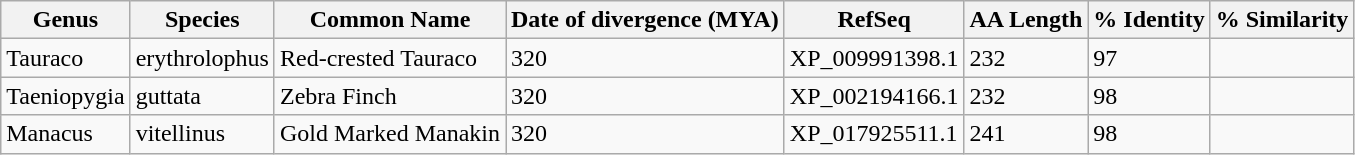<table class="wikitable">
<tr>
<th>Genus</th>
<th>Species</th>
<th>Common Name</th>
<th>Date of divergence (MYA)</th>
<th>RefSeq</th>
<th>AA Length</th>
<th>% Identity</th>
<th>% Similarity</th>
</tr>
<tr>
<td>Tauraco</td>
<td>erythrolophus</td>
<td>Red-crested Tauraco</td>
<td>320</td>
<td>XP_009991398.1</td>
<td>232</td>
<td>97</td>
<td></td>
</tr>
<tr>
<td>Taeniopygia</td>
<td>guttata</td>
<td>Zebra Finch</td>
<td>320</td>
<td>XP_002194166.1</td>
<td>232</td>
<td>98</td>
<td></td>
</tr>
<tr>
<td>Manacus</td>
<td>vitellinus</td>
<td>Gold Marked Manakin</td>
<td>320</td>
<td>XP_017925511.1</td>
<td>241</td>
<td>98</td>
<td></td>
</tr>
</table>
